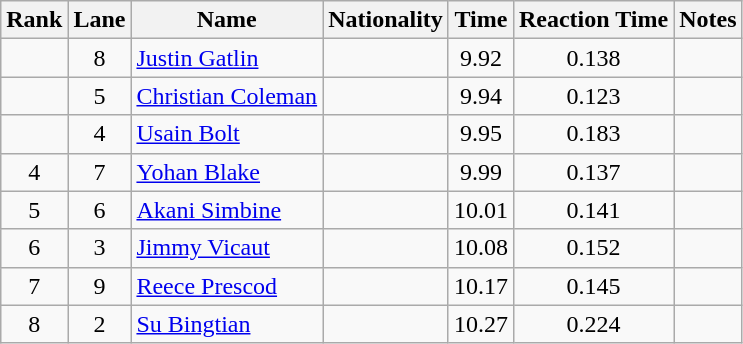<table class="wikitable sortable" style="text-align:center">
<tr>
<th>Rank</th>
<th>Lane</th>
<th>Name</th>
<th>Nationality</th>
<th>Time</th>
<th>Reaction Time</th>
<th>Notes</th>
</tr>
<tr>
<td></td>
<td>8</td>
<td align=left><a href='#'>Justin Gatlin</a></td>
<td align=left></td>
<td>9.92</td>
<td>0.138</td>
<td> </td>
</tr>
<tr>
<td></td>
<td>5</td>
<td align=left><a href='#'>Christian Coleman</a></td>
<td align=left></td>
<td>9.94</td>
<td>0.123</td>
<td></td>
</tr>
<tr>
<td></td>
<td>4</td>
<td align=left><a href='#'>Usain Bolt</a></td>
<td align=left></td>
<td>9.95</td>
<td>0.183</td>
<td></td>
</tr>
<tr>
<td>4</td>
<td>7</td>
<td align=left><a href='#'>Yohan Blake</a></td>
<td align=left></td>
<td>9.99</td>
<td>0.137</td>
<td></td>
</tr>
<tr>
<td>5</td>
<td>6</td>
<td align=left><a href='#'>Akani Simbine</a></td>
<td align=left></td>
<td>10.01</td>
<td>0.141</td>
<td></td>
</tr>
<tr>
<td>6</td>
<td>3</td>
<td align=left><a href='#'>Jimmy Vicaut</a></td>
<td align=left></td>
<td>10.08</td>
<td>0.152</td>
<td></td>
</tr>
<tr>
<td>7</td>
<td>9</td>
<td align=left><a href='#'>Reece Prescod</a></td>
<td align=left></td>
<td>10.17</td>
<td>0.145</td>
<td></td>
</tr>
<tr>
<td>8</td>
<td>2</td>
<td align=left><a href='#'>Su Bingtian</a></td>
<td align=left></td>
<td>10.27</td>
<td>0.224</td>
<td></td>
</tr>
</table>
